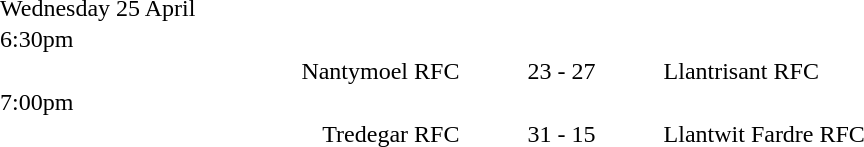<table style="width:70%;" cellspacing="1">
<tr>
<th width=35%></th>
<th width=15%></th>
<th></th>
</tr>
<tr>
<td>Wednesday 25 April</td>
</tr>
<tr>
<td>6:30pm</td>
</tr>
<tr>
<td align=right>Nantymoel RFC</td>
<td align=center>23 - 27</td>
<td>Llantrisant RFC</td>
</tr>
<tr>
<td>7:00pm</td>
</tr>
<tr>
<td align=right>Tredegar RFC</td>
<td align=center>31 - 15</td>
<td>Llantwit Fardre RFC</td>
</tr>
</table>
